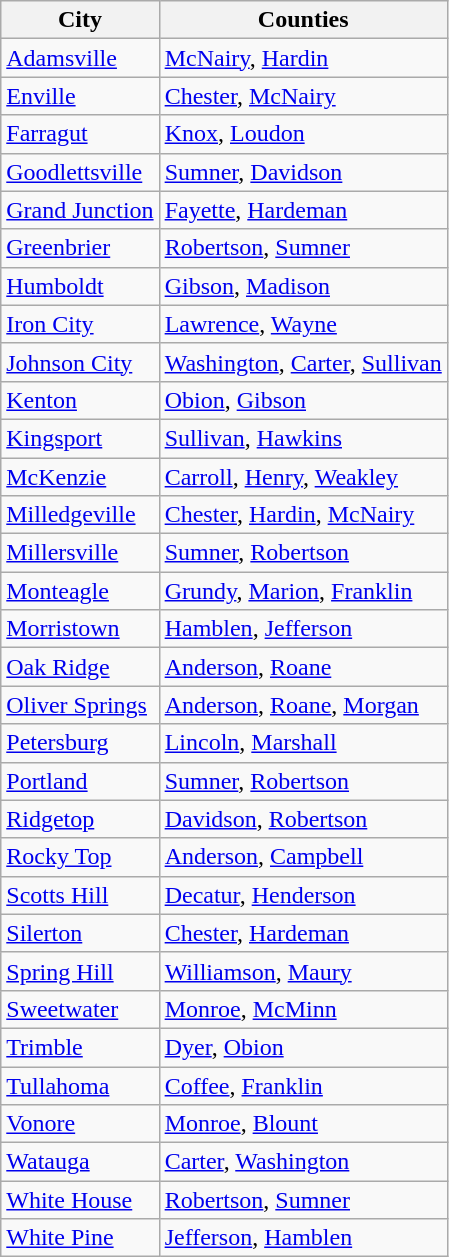<table class="wikitable sortable">
<tr>
<th>City</th>
<th>Counties</th>
</tr>
<tr>
<td><a href='#'>Adamsville</a></td>
<td><a href='#'>McNairy</a>, <a href='#'>Hardin</a></td>
</tr>
<tr>
<td><a href='#'>Enville</a></td>
<td><a href='#'>Chester</a>, <a href='#'>McNairy</a></td>
</tr>
<tr>
<td><a href='#'>Farragut</a></td>
<td><a href='#'>Knox</a>, <a href='#'>Loudon</a></td>
</tr>
<tr>
<td><a href='#'>Goodlettsville</a></td>
<td><a href='#'>Sumner</a>, <a href='#'>Davidson</a></td>
</tr>
<tr>
<td><a href='#'>Grand Junction</a></td>
<td><a href='#'>Fayette</a>, <a href='#'>Hardeman</a></td>
</tr>
<tr>
<td><a href='#'>Greenbrier</a></td>
<td><a href='#'>Robertson</a>, <a href='#'>Sumner</a></td>
</tr>
<tr>
<td><a href='#'>Humboldt</a></td>
<td><a href='#'>Gibson</a>, <a href='#'>Madison</a></td>
</tr>
<tr>
<td><a href='#'>Iron City</a></td>
<td><a href='#'>Lawrence</a>, <a href='#'>Wayne</a></td>
</tr>
<tr>
<td><a href='#'>Johnson City</a></td>
<td><a href='#'>Washington</a>, <a href='#'>Carter</a>, <a href='#'>Sullivan</a></td>
</tr>
<tr>
<td><a href='#'>Kenton</a></td>
<td><a href='#'>Obion</a>, <a href='#'>Gibson</a></td>
</tr>
<tr>
<td><a href='#'>Kingsport</a></td>
<td><a href='#'>Sullivan</a>, <a href='#'>Hawkins</a></td>
</tr>
<tr>
<td><a href='#'>McKenzie</a></td>
<td><a href='#'>Carroll</a>, <a href='#'>Henry</a>, <a href='#'>Weakley</a></td>
</tr>
<tr>
<td><a href='#'>Milledgeville</a></td>
<td><a href='#'>Chester</a>, <a href='#'>Hardin</a>, <a href='#'>McNairy</a></td>
</tr>
<tr>
<td><a href='#'>Millersville</a></td>
<td><a href='#'>Sumner</a>, <a href='#'>Robertson</a></td>
</tr>
<tr>
<td><a href='#'>Monteagle</a></td>
<td><a href='#'>Grundy</a>, <a href='#'>Marion</a>, <a href='#'>Franklin</a></td>
</tr>
<tr>
<td><a href='#'>Morristown</a></td>
<td><a href='#'>Hamblen</a>, <a href='#'>Jefferson</a></td>
</tr>
<tr>
<td><a href='#'>Oak Ridge</a></td>
<td><a href='#'>Anderson</a>, <a href='#'>Roane</a></td>
</tr>
<tr>
<td><a href='#'>Oliver Springs</a></td>
<td><a href='#'>Anderson</a>, <a href='#'>Roane</a>, <a href='#'>Morgan</a></td>
</tr>
<tr>
<td><a href='#'>Petersburg</a></td>
<td><a href='#'>Lincoln</a>, <a href='#'>Marshall</a></td>
</tr>
<tr>
<td><a href='#'>Portland</a></td>
<td><a href='#'>Sumner</a>, <a href='#'>Robertson</a></td>
</tr>
<tr>
<td><a href='#'>Ridgetop</a></td>
<td><a href='#'>Davidson</a>, <a href='#'>Robertson</a></td>
</tr>
<tr>
<td><a href='#'>Rocky Top</a></td>
<td><a href='#'>Anderson</a>, <a href='#'>Campbell</a></td>
</tr>
<tr>
<td><a href='#'>Scotts Hill</a></td>
<td><a href='#'>Decatur</a>, <a href='#'>Henderson</a></td>
</tr>
<tr>
<td><a href='#'>Silerton</a></td>
<td><a href='#'>Chester</a>, <a href='#'>Hardeman</a></td>
</tr>
<tr>
<td><a href='#'>Spring Hill</a></td>
<td><a href='#'>Williamson</a>, <a href='#'>Maury</a></td>
</tr>
<tr>
<td><a href='#'>Sweetwater</a></td>
<td><a href='#'>Monroe</a>, <a href='#'>McMinn</a></td>
</tr>
<tr>
<td><a href='#'>Trimble</a></td>
<td><a href='#'>Dyer</a>, <a href='#'>Obion</a></td>
</tr>
<tr>
<td><a href='#'>Tullahoma</a></td>
<td><a href='#'>Coffee</a>, <a href='#'>Franklin</a></td>
</tr>
<tr>
<td><a href='#'>Vonore</a></td>
<td><a href='#'>Monroe</a>, <a href='#'>Blount</a></td>
</tr>
<tr>
<td><a href='#'>Watauga</a></td>
<td><a href='#'>Carter</a>, <a href='#'>Washington</a></td>
</tr>
<tr>
<td><a href='#'>White House</a></td>
<td><a href='#'>Robertson</a>, <a href='#'>Sumner</a></td>
</tr>
<tr>
<td><a href='#'>White Pine</a></td>
<td><a href='#'>Jefferson</a>, <a href='#'>Hamblen</a></td>
</tr>
</table>
